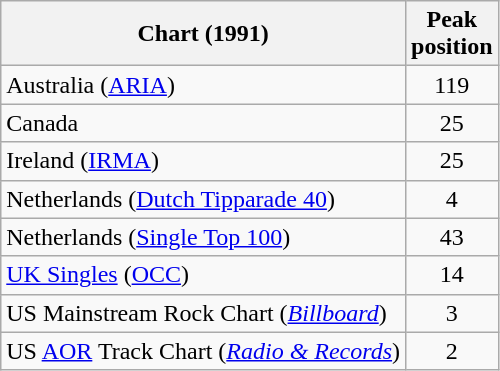<table class="wikitable sortable">
<tr>
<th>Chart (1991)</th>
<th>Peak<br>position</th>
</tr>
<tr>
<td align="left">Australia (<a href='#'>ARIA</a>)</td>
<td style="text-align:center;">119</td>
</tr>
<tr>
<td align="left">Canada</td>
<td style="text-align:center;">25</td>
</tr>
<tr>
<td align="left">Ireland (<a href='#'>IRMA</a>)</td>
<td style="text-align:center;">25</td>
</tr>
<tr>
<td align="left">Netherlands (<a href='#'>Dutch Tipparade 40</a>)</td>
<td style="text-align:center;">4</td>
</tr>
<tr>
<td align="left">Netherlands (<a href='#'>Single Top 100</a>)</td>
<td style="text-align:center;">43</td>
</tr>
<tr>
<td align="left"><a href='#'>UK Singles</a> (<a href='#'>OCC</a>)</td>
<td style="text-align:center;">14</td>
</tr>
<tr>
<td align="left">US Mainstream Rock Chart (<em><a href='#'>Billboard</a></em>)</td>
<td style="text-align:center;">3</td>
</tr>
<tr>
<td align="left">US <a href='#'>AOR</a> Track Chart (<em><a href='#'>Radio & Records</a></em>)</td>
<td style="text-align:center;">2</td>
</tr>
</table>
